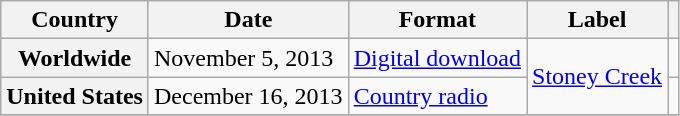<table class="wikitable plainrowheaders">
<tr>
<th>Country</th>
<th>Date</th>
<th>Format</th>
<th>Label</th>
<th></th>
</tr>
<tr>
<th scope="row">Worldwide</th>
<td>November 5, 2013</td>
<td><a href='#'>Digital download</a></td>
<td rowspan="2"><a href='#'>Stoney Creek</a></td>
<td></td>
</tr>
<tr>
<th scope="row">United States</th>
<td>December 16, 2013</td>
<td><a href='#'>Country radio</a></td>
<td></td>
</tr>
<tr>
</tr>
</table>
